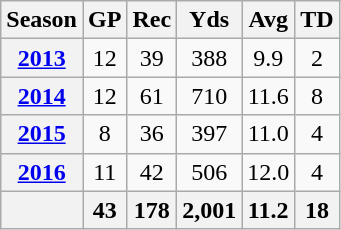<table class="wikitable" style="text-align:center;">
<tr>
<th>Season</th>
<th>GP</th>
<th>Rec</th>
<th>Yds</th>
<th>Avg</th>
<th>TD</th>
</tr>
<tr>
<th><a href='#'>2013</a></th>
<td>12</td>
<td>39</td>
<td>388</td>
<td>9.9</td>
<td>2</td>
</tr>
<tr>
<th><a href='#'>2014</a></th>
<td>12</td>
<td>61</td>
<td>710</td>
<td>11.6</td>
<td>8</td>
</tr>
<tr>
<th><a href='#'>2015</a></th>
<td>8</td>
<td>36</td>
<td>397</td>
<td>11.0</td>
<td>4</td>
</tr>
<tr>
<th><a href='#'>2016</a></th>
<td>11</td>
<td>42</td>
<td>506</td>
<td>12.0</td>
<td>4</td>
</tr>
<tr>
<th></th>
<th>43</th>
<th>178</th>
<th>2,001</th>
<th>11.2</th>
<th>18</th>
</tr>
</table>
